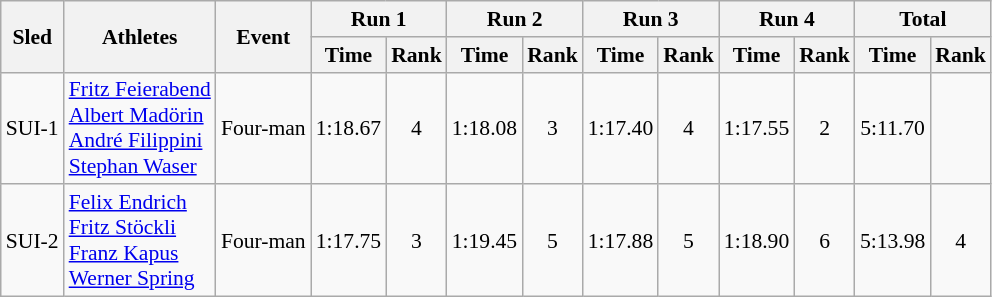<table class="wikitable" border="1" style="font-size:90%">
<tr>
<th rowspan="2">Sled</th>
<th rowspan="2">Athletes</th>
<th rowspan="2">Event</th>
<th colspan="2">Run 1</th>
<th colspan="2">Run 2</th>
<th colspan="2">Run 3</th>
<th colspan="2">Run 4</th>
<th colspan="2">Total</th>
</tr>
<tr>
<th>Time</th>
<th>Rank</th>
<th>Time</th>
<th>Rank</th>
<th>Time</th>
<th>Rank</th>
<th>Time</th>
<th>Rank</th>
<th>Time</th>
<th>Rank</th>
</tr>
<tr>
<td align="center">SUI-1</td>
<td><a href='#'>Fritz Feierabend</a><br><a href='#'>Albert Madörin</a><br><a href='#'>André Filippini</a><br><a href='#'>Stephan Waser</a></td>
<td>Four-man</td>
<td align="center">1:18.67</td>
<td align="center">4</td>
<td align="center">1:18.08</td>
<td align="center">3</td>
<td align="center">1:17.40</td>
<td align="center">4</td>
<td align="center">1:17.55</td>
<td align="center">2</td>
<td align="center">5:11.70</td>
<td align="center"></td>
</tr>
<tr>
<td align="center">SUI-2</td>
<td><a href='#'>Felix Endrich</a><br><a href='#'>Fritz Stöckli</a><br><a href='#'>Franz Kapus</a><br><a href='#'>Werner Spring</a></td>
<td>Four-man</td>
<td align="center">1:17.75</td>
<td align="center">3</td>
<td align="center">1:19.45</td>
<td align="center">5</td>
<td align="center">1:17.88</td>
<td align="center">5</td>
<td align="center">1:18.90</td>
<td align="center">6</td>
<td align="center">5:13.98</td>
<td align="center">4</td>
</tr>
</table>
